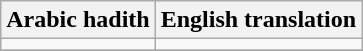<table class="wikitable" border="2">
<tr>
<th>Arabic hadith</th>
<th>English translation</th>
</tr>
<tr>
<td></td>
<td></td>
</tr>
<tr>
</tr>
</table>
